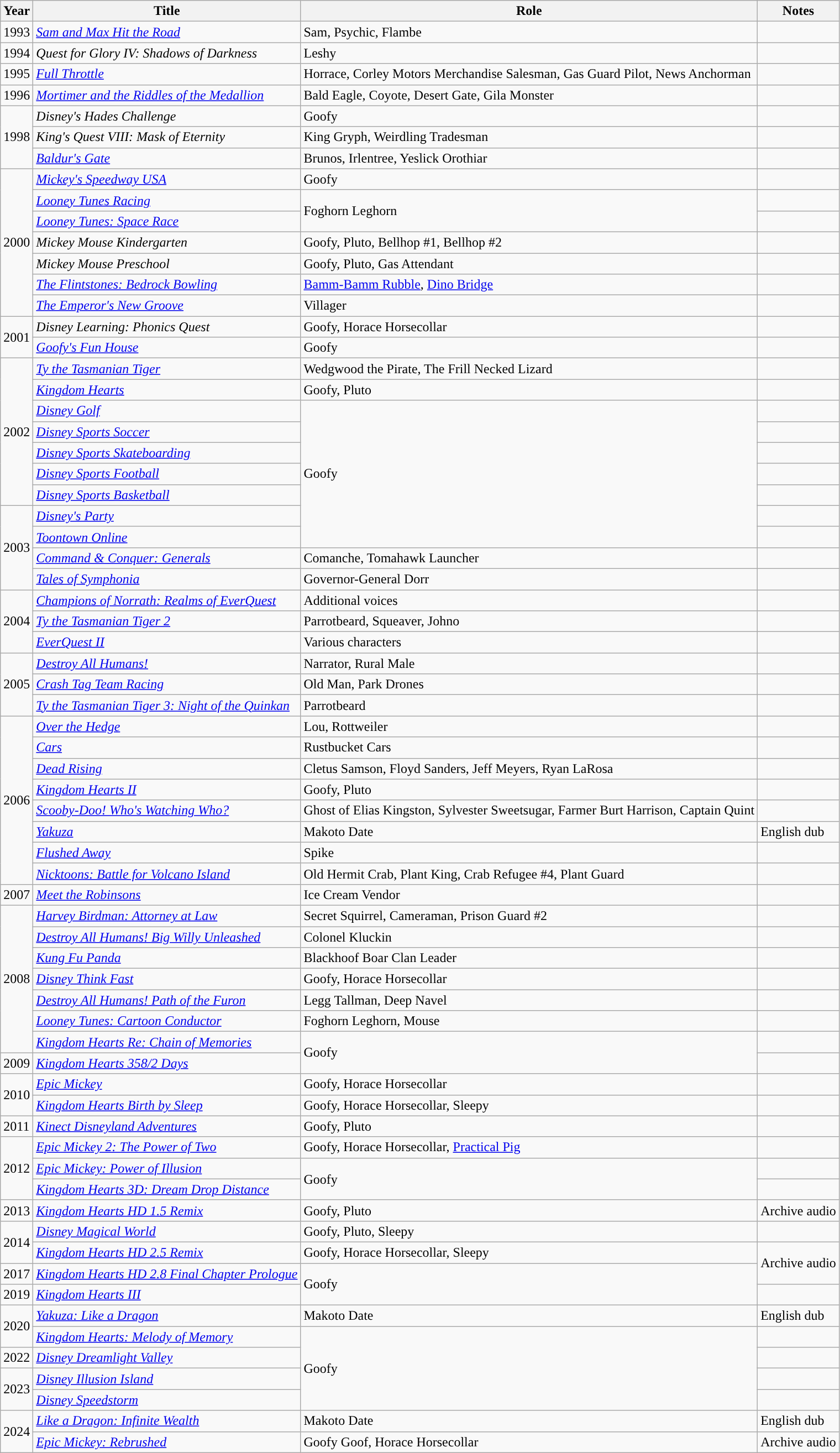<table class = "wikitable sortable">
<tr>
<th>Year</th>
<th>Title</th>
<th>Role</th>
<th class = "unsortable">Notes</th>
</tr>
<tr>
<td>1993</td>
<td><em><a href='#'>Sam and Max Hit the Road</a></em></td>
<td>Sam, Psychic, Flambe</td>
<td> </td>
</tr>
<tr>
<td>1994</td>
<td><em>Quest for Glory IV: Shadows of Darkness</em></td>
<td>Leshy</td>
<td> </td>
</tr>
<tr>
<td>1995</td>
<td><em><a href='#'>Full Throttle</a></em></td>
<td>Horrace, Corley Motors Merchandise Salesman, Gas Guard Pilot, News Anchorman</td>
<td> </td>
</tr>
<tr>
<td>1996</td>
<td><em><a href='#'>Mortimer and the Riddles of the Medallion</a></em></td>
<td>Bald Eagle, Coyote, Desert Gate, Gila Monster</td>
<td> </td>
</tr>
<tr>
<td rowspan="3">1998</td>
<td><em>Disney's Hades Challenge</em></td>
<td>Goofy</td>
<td> </td>
</tr>
<tr>
<td><em>King's Quest VIII: Mask of Eternity</em></td>
<td>King Gryph, Weirdling Tradesman</td>
<td> </td>
</tr>
<tr>
<td><em><a href='#'>Baldur's Gate</a></em></td>
<td>Brunos, Irlentree, Yeslick Orothiar</td>
<td> </td>
</tr>
<tr>
<td rowspan="7">2000</td>
<td><em><a href='#'>Mickey's Speedway USA</a></em></td>
<td>Goofy</td>
<td> </td>
</tr>
<tr>
<td><em><a href='#'>Looney Tunes Racing</a></em></td>
<td rowspan="2">Foghorn Leghorn</td>
<td> </td>
</tr>
<tr>
<td><em><a href='#'>Looney Tunes: Space Race</a></em></td>
<td> </td>
</tr>
<tr>
<td><em>Mickey Mouse Kindergarten</em></td>
<td>Goofy, Pluto, Bellhop #1, Bellhop #2</td>
<td> </td>
</tr>
<tr>
<td><em>Mickey Mouse Preschool</em></td>
<td>Goofy, Pluto, Gas Attendant</td>
<td> </td>
</tr>
<tr>
<td><em><a href='#'>The Flintstones: Bedrock Bowling</a></em></td>
<td><a href='#'>Bamm-Bamm Rubble</a>, <a href='#'>Dino Bridge</a></td>
<td> </td>
</tr>
<tr>
<td><em><a href='#'>The Emperor's New Groove</a></em></td>
<td>Villager</td>
<td> </td>
</tr>
<tr>
<td rowspan="2">2001</td>
<td><em>Disney Learning: Phonics Quest</em></td>
<td>Goofy, Horace Horsecollar</td>
<td> </td>
</tr>
<tr>
<td><em><a href='#'>Goofy's Fun House</a></em></td>
<td>Goofy</td>
<td> </td>
</tr>
<tr>
<td rowspan="7">2002</td>
<td><em><a href='#'>Ty the Tasmanian Tiger</a></em></td>
<td>Wedgwood the Pirate, The Frill Necked Lizard</td>
<td> </td>
</tr>
<tr>
<td><em><a href='#'>Kingdom Hearts</a></em></td>
<td>Goofy, Pluto</td>
<td> </td>
</tr>
<tr>
<td><em><a href='#'>Disney Golf</a></em></td>
<td rowspan="7">Goofy</td>
<td> </td>
</tr>
<tr>
<td><em><a href='#'>Disney Sports Soccer</a></em></td>
<td> </td>
</tr>
<tr>
<td><em><a href='#'>Disney Sports Skateboarding</a></em></td>
<td> </td>
</tr>
<tr>
<td><em><a href='#'>Disney Sports Football</a></em></td>
<td> </td>
</tr>
<tr>
<td><em><a href='#'>Disney Sports Basketball</a></em></td>
<td> </td>
</tr>
<tr>
<td rowspan="4">2003</td>
<td><em><a href='#'>Disney's Party</a></em></td>
<td> </td>
</tr>
<tr>
<td><em><a href='#'>Toontown Online</a></em></td>
<td> </td>
</tr>
<tr>
<td><em><a href='#'>Command & Conquer: Generals</a></em></td>
<td>Comanche, Tomahawk Launcher</td>
<td> </td>
</tr>
<tr>
<td><em><a href='#'>Tales of Symphonia</a></em></td>
<td>Governor-General Dorr</td>
<td> </td>
</tr>
<tr>
<td rowspan="3">2004</td>
<td><em><a href='#'>Champions of Norrath: Realms of EverQuest</a></em></td>
<td>Additional voices</td>
<td> </td>
</tr>
<tr>
<td><em><a href='#'>Ty the Tasmanian Tiger 2</a></em></td>
<td>Parrotbeard, Squeaver, Johno</td>
<td> </td>
</tr>
<tr>
<td><em><a href='#'>EverQuest II</a></em></td>
<td>Various characters </td>
<td> </td>
</tr>
<tr>
<td rowspan="3">2005</td>
<td><em><a href='#'>Destroy All Humans!</a></em></td>
<td>Narrator, Rural Male</td>
<td></td>
</tr>
<tr>
<td><em><a href='#'>Crash Tag Team Racing</a></em></td>
<td>Old Man, Park Drones</td>
<td> </td>
</tr>
<tr>
<td><em><a href='#'>Ty the Tasmanian Tiger 3: Night of the Quinkan</a></em></td>
<td>Parrotbeard</td>
<td> </td>
</tr>
<tr>
<td rowspan="8">2006</td>
<td><em><a href='#'>Over the Hedge</a></em></td>
<td>Lou, Rottweiler</td>
<td> </td>
</tr>
<tr>
<td><em><a href='#'>Cars</a></em></td>
<td>Rustbucket Cars</td>
<td> </td>
</tr>
<tr>
<td><em><a href='#'>Dead Rising</a></em></td>
<td>Cletus Samson, Floyd Sanders, Jeff Meyers, Ryan LaRosa</td>
<td> </td>
</tr>
<tr>
<td><em><a href='#'>Kingdom Hearts II</a></em></td>
<td>Goofy, Pluto</td>
<td> </td>
</tr>
<tr>
<td><em><a href='#'>Scooby-Doo! Who's Watching Who?</a></em></td>
<td>Ghost of Elias Kingston, Sylvester Sweetsugar, Farmer Burt Harrison, Captain Quint</td>
<td> </td>
</tr>
<tr>
<td><em><a href='#'>Yakuza</a></em></td>
<td>Makoto Date</td>
<td>English dub</td>
</tr>
<tr>
<td><em><a href='#'>Flushed Away</a></em></td>
<td>Spike</td>
<td> </td>
</tr>
<tr>
<td><em><a href='#'>Nicktoons: Battle for Volcano Island</a></em></td>
<td>Old Hermit Crab, Plant King, Crab Refugee #4, Plant Guard</td>
<td> </td>
</tr>
<tr>
<td>2007</td>
<td><em><a href='#'>Meet the Robinsons</a></em></td>
<td>Ice Cream Vendor</td>
<td> </td>
</tr>
<tr>
<td rowspan="7">2008</td>
<td><em><a href='#'>Harvey Birdman: Attorney at Law</a></em></td>
<td>Secret Squirrel, Cameraman, Prison Guard #2</td>
<td> </td>
</tr>
<tr>
<td><em><a href='#'>Destroy All Humans! Big Willy Unleashed</a></em></td>
<td>Colonel Kluckin</td>
<td> </td>
</tr>
<tr>
<td><em><a href='#'>Kung Fu Panda</a></em></td>
<td>Blackhoof Boar Clan Leader</td>
<td> </td>
</tr>
<tr>
<td><em><a href='#'>Disney Think Fast</a></em></td>
<td>Goofy, Horace Horsecollar</td>
<td> </td>
</tr>
<tr>
<td><em><a href='#'>Destroy All Humans! Path of the Furon</a></em></td>
<td>Legg Tallman, Deep Navel</td>
<td> </td>
</tr>
<tr>
<td><em><a href='#'>Looney Tunes: Cartoon Conductor</a></em></td>
<td>Foghorn Leghorn, Mouse</td>
<td></td>
</tr>
<tr>
<td><em><a href='#'>Kingdom Hearts Re: Chain of Memories</a></em></td>
<td rowspan="2">Goofy</td>
<td> </td>
</tr>
<tr>
<td>2009</td>
<td><em><a href='#'>Kingdom Hearts 358/2 Days</a></em></td>
<td> </td>
</tr>
<tr>
<td rowspan="2">2010</td>
<td><em><a href='#'>Epic Mickey</a></em></td>
<td>Goofy, Horace Horsecollar</td>
<td> </td>
</tr>
<tr>
<td><em><a href='#'>Kingdom Hearts Birth by Sleep</a></em></td>
<td>Goofy, Horace Horsecollar, Sleepy</td>
<td> </td>
</tr>
<tr>
<td>2011</td>
<td><em><a href='#'>Kinect Disneyland Adventures</a></em></td>
<td>Goofy, Pluto</td>
<td> </td>
</tr>
<tr>
<td rowspan="3">2012</td>
<td><em><a href='#'>Epic Mickey 2: The Power of Two</a></em></td>
<td>Goofy, Horace Horsecollar, <a href='#'>Practical Pig</a></td>
<td> </td>
</tr>
<tr>
<td><em><a href='#'>Epic Mickey: Power of Illusion</a></em></td>
<td rowspan="2">Goofy</td>
<td> </td>
</tr>
<tr>
<td><em><a href='#'>Kingdom Hearts 3D: Dream Drop Distance</a></em></td>
<td> </td>
</tr>
<tr>
<td>2013</td>
<td><em><a href='#'>Kingdom Hearts HD 1.5 Remix</a></em></td>
<td>Goofy, Pluto</td>
<td>Archive audio</td>
</tr>
<tr>
<td rowspan="2">2014</td>
<td><em><a href='#'>Disney Magical World</a></em></td>
<td>Goofy, Pluto, Sleepy</td>
<td> </td>
</tr>
<tr>
<td><em><a href='#'>Kingdom Hearts HD 2.5 Remix</a></em></td>
<td>Goofy, Horace Horsecollar, Sleepy</td>
<td rowspan="2">Archive audio</td>
</tr>
<tr>
<td>2017</td>
<td><em><a href='#'>Kingdom Hearts HD 2.8 Final Chapter Prologue</a></em></td>
<td rowspan="2">Goofy</td>
</tr>
<tr>
<td>2019</td>
<td><em><a href='#'>Kingdom Hearts III</a></em></td>
<td> </td>
</tr>
<tr>
<td rowspan="2">2020</td>
<td><em><a href='#'>Yakuza: Like a Dragon</a></em></td>
<td>Makoto Date</td>
<td>English dub</td>
</tr>
<tr>
<td><em><a href='#'>Kingdom Hearts: Melody of Memory</a></em></td>
<td rowspan="4">Goofy</td>
<td> </td>
</tr>
<tr>
<td>2022</td>
<td><em><a href='#'>Disney Dreamlight Valley</a></em></td>
<td> </td>
</tr>
<tr>
<td rowspan="2">2023</td>
<td><em><a href='#'>Disney Illusion Island</a></em></td>
<td> </td>
</tr>
<tr>
<td><em><a href='#'>Disney Speedstorm</a></em></td>
<td> </td>
</tr>
<tr>
<td rowspan="2">2024</td>
<td><em><a href='#'>Like a Dragon: Infinite Wealth</a></em></td>
<td>Makoto Date</td>
<td>English dub</td>
</tr>
<tr>
<td><em><a href='#'>Epic Mickey: Rebrushed</a></em></td>
<td>Goofy Goof, Horace Horsecollar</td>
<td>Archive audio</td>
</tr>
</table>
